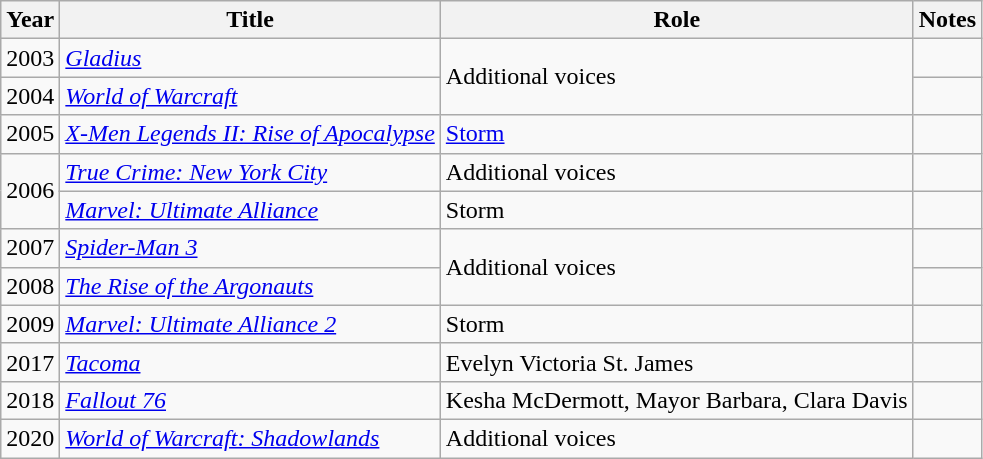<table class="wikitable plainrowheaders sortable" style="margin-right: 0;">
<tr>
<th scope="col">Year</th>
<th scope="col">Title</th>
<th scope="col">Role</th>
<th scope="col" class="unsortable">Notes</th>
</tr>
<tr>
<td>2003</td>
<td><em><a href='#'>Gladius</a></em></td>
<td rowspan="2">Additional voices</td>
<td></td>
</tr>
<tr>
<td>2004</td>
<td><em><a href='#'>World of Warcraft</a></em></td>
<td></td>
</tr>
<tr>
<td>2005</td>
<td><em><a href='#'>X-Men Legends II: Rise of Apocalypse</a></em></td>
<td><a href='#'>Storm</a></td>
<td></td>
</tr>
<tr>
<td rowspan=2>2006</td>
<td><em><a href='#'>True Crime: New York City</a></em></td>
<td>Additional voices</td>
<td></td>
</tr>
<tr>
<td><em><a href='#'>Marvel: Ultimate Alliance</a></em></td>
<td>Storm</td>
<td></td>
</tr>
<tr>
<td>2007</td>
<td><em><a href='#'>Spider-Man 3</a></em></td>
<td rowspan="2">Additional voices</td>
<td></td>
</tr>
<tr>
<td>2008</td>
<td><em><a href='#'>The Rise of the Argonauts</a></em></td>
<td></td>
</tr>
<tr>
<td>2009</td>
<td><em><a href='#'>Marvel: Ultimate Alliance 2</a></em></td>
<td>Storm</td>
<td></td>
</tr>
<tr>
<td>2017</td>
<td><em><a href='#'>Tacoma</a></em></td>
<td>Evelyn Victoria St. James</td>
<td></td>
</tr>
<tr>
<td>2018</td>
<td><em><a href='#'>Fallout 76</a></em></td>
<td>Kesha McDermott, Mayor Barbara, Clara Davis</td>
<td></td>
</tr>
<tr>
<td>2020</td>
<td><em><a href='#'>World of Warcraft: Shadowlands</a></em></td>
<td>Additional voices</td>
<td></td>
</tr>
</table>
